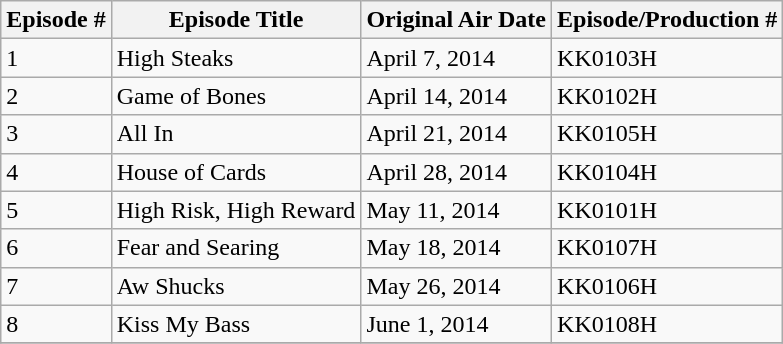<table class="wikitable">
<tr>
<th>Episode #</th>
<th>Episode Title</th>
<th>Original Air Date</th>
<th>Episode/Production #</th>
</tr>
<tr>
<td>1</td>
<td>High Steaks</td>
<td>April 7, 2014</td>
<td>KK0103H</td>
</tr>
<tr>
<td>2</td>
<td>Game of Bones</td>
<td>April 14, 2014</td>
<td>KK0102H</td>
</tr>
<tr>
<td>3</td>
<td>All In</td>
<td>April 21, 2014</td>
<td>KK0105H</td>
</tr>
<tr>
<td>4</td>
<td>House of Cards</td>
<td>April 28, 2014</td>
<td>KK0104H</td>
</tr>
<tr>
<td>5</td>
<td>High Risk, High Reward</td>
<td>May 11, 2014</td>
<td>KK0101H</td>
</tr>
<tr>
<td>6</td>
<td>Fear and Searing</td>
<td>May 18, 2014</td>
<td>KK0107H</td>
</tr>
<tr>
<td>7</td>
<td>Aw Shucks</td>
<td>May 26, 2014</td>
<td>KK0106H</td>
</tr>
<tr>
<td>8</td>
<td>Kiss My Bass</td>
<td>June 1, 2014</td>
<td>KK0108H</td>
</tr>
<tr>
</tr>
</table>
